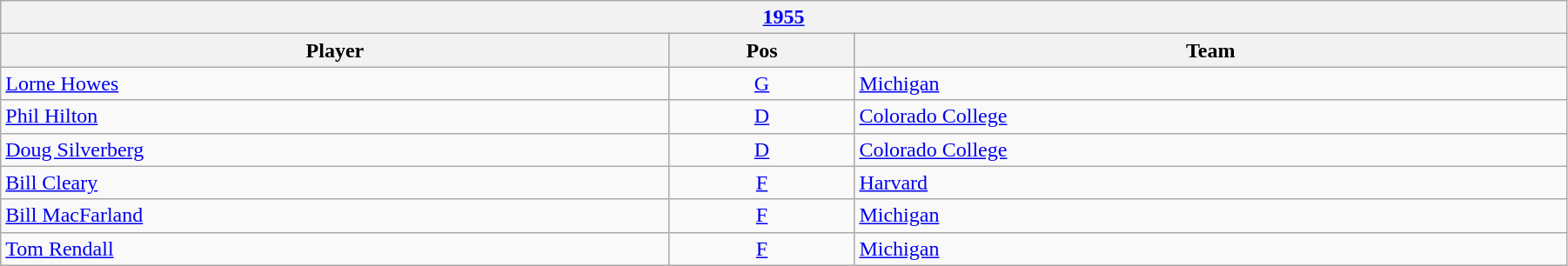<table class="wikitable" width=95%>
<tr>
<th colspan=3><a href='#'>1955</a></th>
</tr>
<tr>
<th>Player</th>
<th>Pos</th>
<th>Team</th>
</tr>
<tr>
<td><a href='#'>Lorne Howes</a></td>
<td style="text-align:center;"><a href='#'>G</a></td>
<td><a href='#'>Michigan</a></td>
</tr>
<tr>
<td><a href='#'>Phil Hilton</a></td>
<td style="text-align:center;"><a href='#'>D</a></td>
<td><a href='#'>Colorado College</a></td>
</tr>
<tr>
<td><a href='#'>Doug Silverberg</a></td>
<td style="text-align:center;"><a href='#'>D</a></td>
<td><a href='#'>Colorado College</a></td>
</tr>
<tr>
<td><a href='#'>Bill Cleary</a></td>
<td style="text-align:center;"><a href='#'>F</a></td>
<td><a href='#'>Harvard</a></td>
</tr>
<tr>
<td><a href='#'>Bill MacFarland</a></td>
<td style="text-align:center;"><a href='#'>F</a></td>
<td><a href='#'>Michigan</a></td>
</tr>
<tr>
<td><a href='#'>Tom Rendall</a></td>
<td style="text-align:center;"><a href='#'>F</a></td>
<td><a href='#'>Michigan</a></td>
</tr>
</table>
